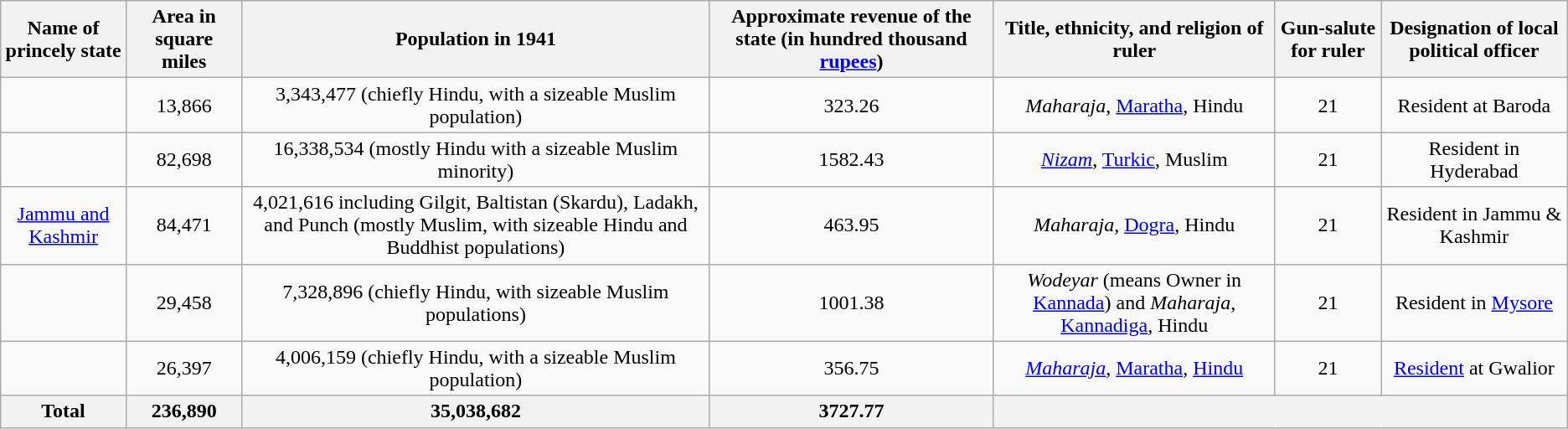<table class="wikitable">
<tr>
<th>Name of princely state</th>
<th>Area in square miles</th>
<th>Population in 1941</th>
<th>Approximate revenue of the state (in hundred thousand <a href='#'>rupees</a>)</th>
<th>Title, ethnicity, and religion of ruler</th>
<th>Gun-salute for ruler</th>
<th>Designation of local political officer</th>
</tr>
<tr>
<td align="center"></td>
<td align="center">13,866</td>
<td align="center">3,343,477 (chiefly Hindu, with a sizeable Muslim population)</td>
<td align="center">323.26</td>
<td align="center"><em>Maharaja</em>, <a href='#'>Maratha</a>, Hindu</td>
<td align="center">21</td>
<td align="center">Resident at Baroda</td>
</tr>
<tr>
<td align="center"></td>
<td align="center">82,698</td>
<td align="center">16,338,534 (mostly Hindu with a sizeable Muslim minority)</td>
<td align="center">1582.43</td>
<td align="center"><em><a href='#'>Nizam</a></em>, <a href='#'>Turkic</a>, Muslim</td>
<td align="center">21</td>
<td align="center">Resident in Hyderabad</td>
</tr>
<tr>
<td align="center"> <a href='#'>Jammu and Kashmir</a></td>
<td align="center">84,471</td>
<td align="center">4,021,616 including Gilgit, Baltistan (Skardu), Ladakh, and Punch (mostly Muslim, with sizeable Hindu and Buddhist populations)</td>
<td align="center">463.95</td>
<td align="center"><em>Maharaja</em>, <a href='#'>Dogra</a>, Hindu</td>
<td align="center">21</td>
<td align="center">Resident in Jammu & Kashmir</td>
</tr>
<tr>
<td align="center"></td>
<td align="center">29,458</td>
<td align="center">7,328,896 (chiefly Hindu, with sizeable Muslim populations)</td>
<td align="center">1001.38</td>
<td align="center"><em>Wodeyar</em> (means Owner in <a href='#'>Kannada</a>) and <em>Maharaja</em>, <a href='#'>Kannadiga</a>, Hindu</td>
<td align="center">21</td>
<td align="center">Resident in <a href='#'>Mysore</a></td>
</tr>
<tr>
<td align="center"></td>
<td align="center">26,397</td>
<td align="center">4,006,159 (chiefly Hindu, with a sizeable Muslim population)</td>
<td align="center">356.75</td>
<td align="center"><em><a href='#'>Maharaja</a></em>, <a href='#'>Maratha</a>, <a href='#'>Hindu</a></td>
<td align="center">21</td>
<td align="center"><a href='#'>Resident</a> at Gwalior</td>
</tr>
<tr>
<th>Total</th>
<th>236,890</th>
<th>35,038,682</th>
<th>3727.77</th>
<th colspan="3"></th>
</tr>
</table>
